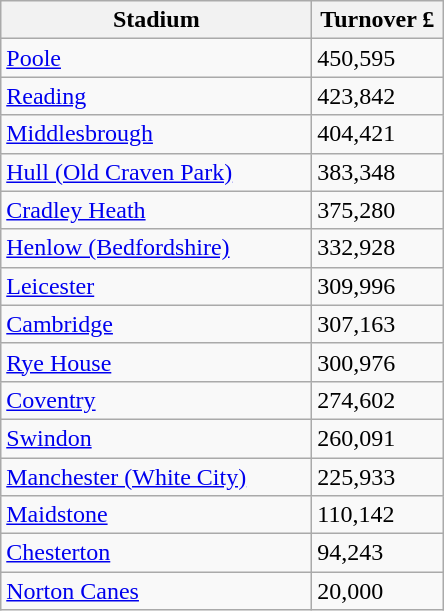<table class="wikitable">
<tr>
<th width=200>Stadium</th>
<th width=80>Turnover £</th>
</tr>
<tr>
<td><a href='#'>Poole</a></td>
<td>450,595</td>
</tr>
<tr>
<td><a href='#'>Reading</a></td>
<td>423,842</td>
</tr>
<tr>
<td><a href='#'>Middlesbrough</a></td>
<td>404,421</td>
</tr>
<tr>
<td><a href='#'>Hull (Old Craven Park)</a></td>
<td>383,348</td>
</tr>
<tr>
<td><a href='#'>Cradley Heath</a></td>
<td>375,280</td>
</tr>
<tr>
<td><a href='#'>Henlow (Bedfordshire)</a></td>
<td>332,928</td>
</tr>
<tr>
<td><a href='#'>Leicester</a></td>
<td>309,996</td>
</tr>
<tr>
<td><a href='#'>Cambridge</a></td>
<td>307,163</td>
</tr>
<tr>
<td><a href='#'>Rye House</a></td>
<td>300,976</td>
</tr>
<tr>
<td><a href='#'>Coventry</a></td>
<td>274,602</td>
</tr>
<tr>
<td><a href='#'>Swindon</a></td>
<td>260,091</td>
</tr>
<tr>
<td><a href='#'>Manchester (White City)</a></td>
<td>225,933</td>
</tr>
<tr>
<td><a href='#'>Maidstone</a></td>
<td>110,142</td>
</tr>
<tr>
<td><a href='#'>Chesterton</a></td>
<td>94,243</td>
</tr>
<tr>
<td><a href='#'>Norton Canes</a></td>
<td>20,000</td>
</tr>
</table>
